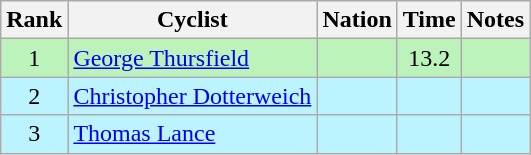<table class="wikitable sortable" style="text-align:center">
<tr>
<th>Rank</th>
<th>Cyclist</th>
<th>Nation</th>
<th>Time</th>
<th>Notes</th>
</tr>
<tr bgcolor=bbf3bb>
<td>1</td>
<td align=left><a href='#'>George Thursfield</a></td>
<td align=left></td>
<td>13.2</td>
<td></td>
</tr>
<tr bgcolor=bbf3ff>
<td>2</td>
<td align=left><a href='#'>Christopher Dotterweich</a></td>
<td align=left></td>
<td></td>
<td></td>
</tr>
<tr bgcolor=bbf3ff>
<td>3</td>
<td align=left><a href='#'>Thomas Lance</a></td>
<td align=left></td>
<td></td>
<td></td>
</tr>
</table>
